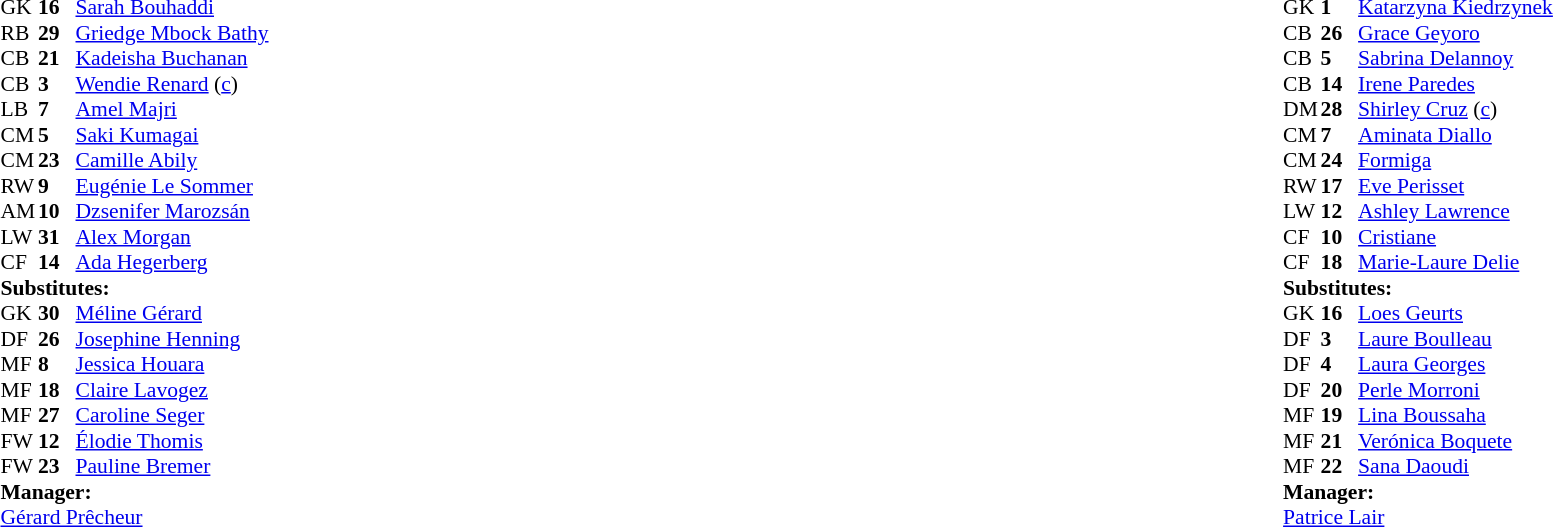<table width="100%">
<tr>
<td valign="top" width="40%"><br><table style="font-size:90%" cellspacing="0" cellpadding="0">
<tr>
<th width=25></th>
<th width=25></th>
</tr>
<tr>
<td>GK</td>
<td><strong>16</strong></td>
<td> <a href='#'>Sarah Bouhaddi</a></td>
</tr>
<tr>
<td>RB</td>
<td><strong>29</strong></td>
<td> <a href='#'>Griedge Mbock Bathy</a></td>
</tr>
<tr>
<td>CB</td>
<td><strong>21</strong></td>
<td> <a href='#'>Kadeisha Buchanan</a></td>
</tr>
<tr>
<td>CB</td>
<td><strong>3</strong></td>
<td> <a href='#'>Wendie Renard</a> (<a href='#'>c</a>)</td>
</tr>
<tr>
<td>LB</td>
<td><strong>7</strong></td>
<td> <a href='#'>Amel Majri</a></td>
</tr>
<tr>
<td>CM</td>
<td><strong>5</strong></td>
<td> <a href='#'>Saki Kumagai</a></td>
<td></td>
</tr>
<tr>
<td>CM</td>
<td><strong>23</strong></td>
<td> <a href='#'>Camille Abily</a></td>
</tr>
<tr>
<td>RW</td>
<td><strong>9</strong></td>
<td> <a href='#'>Eugénie Le Sommer</a></td>
</tr>
<tr>
<td>AM</td>
<td><strong>10</strong></td>
<td> <a href='#'>Dzsenifer Marozsán</a></td>
</tr>
<tr>
<td>LW</td>
<td><strong>31</strong></td>
<td> <a href='#'>Alex Morgan</a></td>
<td></td>
<td></td>
</tr>
<tr>
<td>CF</td>
<td><strong>14</strong></td>
<td> <a href='#'>Ada Hegerberg</a></td>
<td></td>
<td></td>
</tr>
<tr>
<td colspan=3><strong>Substitutes:</strong></td>
</tr>
<tr>
<td>GK</td>
<td><strong>30</strong></td>
<td> <a href='#'>Méline Gérard</a></td>
</tr>
<tr>
<td>DF</td>
<td><strong>26</strong></td>
<td> <a href='#'>Josephine Henning</a></td>
</tr>
<tr>
<td>MF</td>
<td><strong>8</strong></td>
<td> <a href='#'>Jessica Houara</a></td>
</tr>
<tr>
<td>MF</td>
<td><strong>18</strong></td>
<td> <a href='#'>Claire Lavogez</a></td>
<td></td>
<td></td>
<td></td>
</tr>
<tr>
<td>MF</td>
<td><strong>27</strong></td>
<td> <a href='#'>Caroline Seger</a></td>
</tr>
<tr>
<td>FW</td>
<td><strong>12</strong></td>
<td> <a href='#'>Élodie Thomis</a></td>
<td></td>
<td></td>
<td></td>
</tr>
<tr>
<td>FW</td>
<td><strong>23</strong></td>
<td> <a href='#'>Pauline Bremer</a></td>
<td></td>
<td></td>
</tr>
<tr>
<td colspan=3><strong>Manager:</strong></td>
</tr>
<tr>
<td colspan=3> <a href='#'>Gérard Prêcheur</a></td>
</tr>
</table>
</td>
<td valign="top"></td>
<td valign="top" width="50%"><br><table style="font-size:90%; margin:auto" cellspacing="0" cellpadding="0">
<tr>
<th width=25></th>
<th width=25></th>
</tr>
<tr>
<td>GK</td>
<td><strong>1</strong></td>
<td> <a href='#'>Katarzyna Kiedrzynek</a></td>
</tr>
<tr>
<td>CB</td>
<td><strong>26</strong></td>
<td> <a href='#'>Grace Geyoro</a></td>
</tr>
<tr>
<td>CB</td>
<td><strong>5</strong></td>
<td> <a href='#'>Sabrina Delannoy</a></td>
</tr>
<tr>
<td>CB</td>
<td><strong>14</strong></td>
<td> <a href='#'>Irene Paredes</a></td>
</tr>
<tr>
<td>DM</td>
<td><strong>28</strong></td>
<td> <a href='#'>Shirley Cruz</a> (<a href='#'>c</a>)</td>
<td></td>
<td></td>
</tr>
<tr>
<td>CM</td>
<td><strong>7</strong></td>
<td> <a href='#'>Aminata Diallo</a></td>
<td></td>
<td></td>
</tr>
<tr>
<td>CM</td>
<td><strong>24</strong></td>
<td> <a href='#'>Formiga</a></td>
</tr>
<tr>
<td>RW</td>
<td><strong>17</strong></td>
<td> <a href='#'>Eve Perisset</a></td>
<td></td>
<td></td>
</tr>
<tr>
<td>LW</td>
<td><strong>12</strong></td>
<td> <a href='#'>Ashley Lawrence</a></td>
</tr>
<tr>
<td>CF</td>
<td><strong>10</strong></td>
<td> <a href='#'>Cristiane</a></td>
</tr>
<tr>
<td>CF</td>
<td><strong>18</strong></td>
<td> <a href='#'>Marie-Laure Delie</a></td>
</tr>
<tr>
<td colspan=3><strong>Substitutes:</strong></td>
</tr>
<tr>
<td>GK</td>
<td><strong>16</strong></td>
<td> <a href='#'>Loes Geurts</a></td>
</tr>
<tr>
<td>DF</td>
<td><strong>3</strong></td>
<td> <a href='#'>Laure Boulleau</a></td>
</tr>
<tr>
<td>DF</td>
<td><strong>4</strong></td>
<td> <a href='#'>Laura Georges</a></td>
<td></td>
<td></td>
</tr>
<tr>
<td>DF</td>
<td><strong>20</strong></td>
<td> <a href='#'>Perle Morroni</a></td>
<td></td>
<td></td>
</tr>
<tr>
<td>MF</td>
<td><strong>19</strong></td>
<td> <a href='#'>Lina Boussaha</a></td>
</tr>
<tr>
<td>MF</td>
<td><strong>21</strong></td>
<td> <a href='#'>Verónica Boquete</a></td>
<td></td>
<td></td>
</tr>
<tr>
<td>MF</td>
<td><strong>22</strong></td>
<td> <a href='#'>Sana Daoudi</a></td>
</tr>
<tr>
<td colspan=3><strong>Manager:</strong></td>
</tr>
<tr>
<td colspan=3> <a href='#'>Patrice Lair</a></td>
</tr>
</table>
</td>
</tr>
</table>
